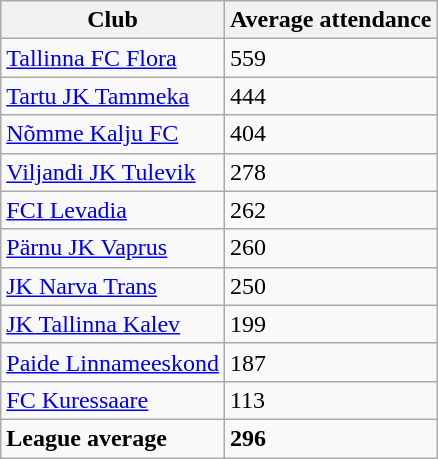<table class="wikitable sortable">
<tr>
<th>Club</th>
<th>Average attendance</th>
</tr>
<tr>
<td><a href='#'>Tallinna FC Flora</a></td>
<td>559</td>
</tr>
<tr>
<td><a href='#'>Tartu JK Tammeka</a></td>
<td>444</td>
</tr>
<tr>
<td><a href='#'>Nõmme Kalju FC</a></td>
<td>404</td>
</tr>
<tr>
<td><a href='#'>Viljandi JK Tulevik</a></td>
<td>278</td>
</tr>
<tr>
<td><a href='#'>FCI Levadia</a></td>
<td>262</td>
</tr>
<tr>
<td><a href='#'>Pärnu JK Vaprus</a></td>
<td>260</td>
</tr>
<tr>
<td><a href='#'>JK Narva Trans</a></td>
<td>250</td>
</tr>
<tr>
<td><a href='#'>JK Tallinna Kalev</a></td>
<td>199</td>
</tr>
<tr>
<td><a href='#'>Paide Linnameeskond</a></td>
<td>187</td>
</tr>
<tr>
<td><a href='#'>FC Kuressaare</a></td>
<td>113</td>
</tr>
<tr>
<td><strong>League average</strong></td>
<td><strong>296</strong></td>
</tr>
</table>
